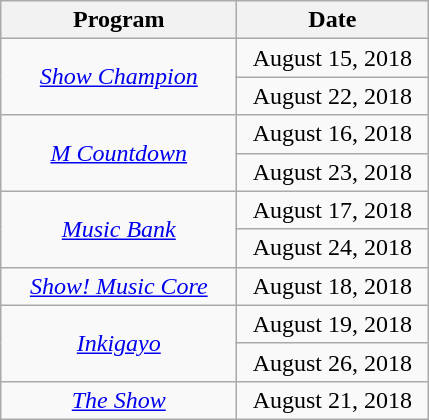<table class="sortable wikitable" style="text-align:center;">
<tr>
<th width="150">Program</th>
<th width="120">Date</th>
</tr>
<tr>
<td rowspan="2"><em><a href='#'>Show Champion</a></em></td>
<td>August 15, 2018</td>
</tr>
<tr>
<td>August 22, 2018</td>
</tr>
<tr>
<td rowspan="2"><em><a href='#'>M Countdown</a></em></td>
<td>August 16, 2018</td>
</tr>
<tr>
<td>August 23, 2018</td>
</tr>
<tr>
<td rowspan="2"><em><a href='#'>Music Bank</a></em></td>
<td>August 17, 2018</td>
</tr>
<tr>
<td>August 24, 2018</td>
</tr>
<tr>
<td><em><a href='#'>Show! Music Core</a></em></td>
<td>August 18, 2018</td>
</tr>
<tr>
<td rowspan="2"><em><a href='#'>Inkigayo</a></em></td>
<td>August 19, 2018</td>
</tr>
<tr>
<td>August 26, 2018</td>
</tr>
<tr>
<td><em><a href='#'>The Show</a></em></td>
<td>August 21, 2018</td>
</tr>
</table>
